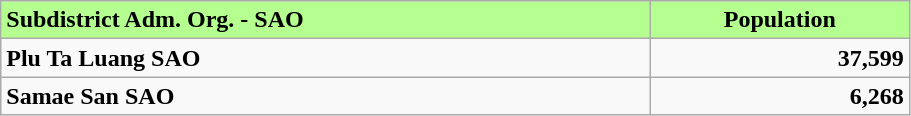<table class="wikitable" style="width:48%; display:inline-table;">
<tr>
<td style= "background: #b4ff90;"><strong>Subdistrict Adm. Org. - SAO</strong></td>
<td style= "background: #b4ff90; text-align:center;"><strong>Population</strong></td>
</tr>
<tr>
<td><strong>Plu Ta Luang SAO</strong></td>
<td style="text-align:right;"><strong>37,599</strong></td>
</tr>
<tr>
<td><strong>Samae San SAO</strong></td>
<td style="text-align:right;"><strong>6,268</strong></td>
</tr>
</table>
